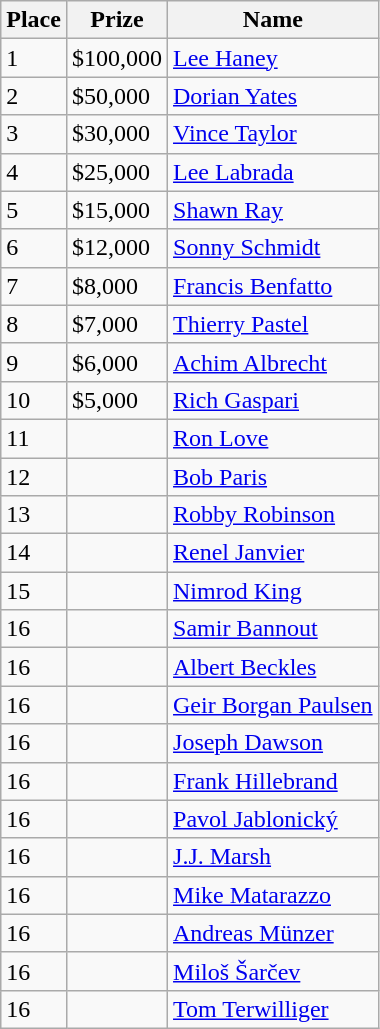<table class="wikitable">
<tr>
<th>Place</th>
<th>Prize</th>
<th>Name</th>
</tr>
<tr>
<td>1</td>
<td>$100,000</td>
<td> <a href='#'>Lee Haney</a></td>
</tr>
<tr>
<td>2</td>
<td>$50,000</td>
<td> <a href='#'>Dorian Yates</a></td>
</tr>
<tr>
<td>3</td>
<td>$30,000</td>
<td> <a href='#'>Vince Taylor</a></td>
</tr>
<tr>
<td>4</td>
<td>$25,000</td>
<td> <a href='#'>Lee Labrada</a></td>
</tr>
<tr>
<td>5</td>
<td>$15,000</td>
<td> <a href='#'>Shawn Ray</a></td>
</tr>
<tr>
<td>6</td>
<td>$12,000</td>
<td> <a href='#'>Sonny Schmidt</a></td>
</tr>
<tr>
<td>7</td>
<td>$8,000</td>
<td> <a href='#'>Francis Benfatto</a></td>
</tr>
<tr>
<td>8</td>
<td>$7,000</td>
<td> <a href='#'>Thierry Pastel</a></td>
</tr>
<tr>
<td>9</td>
<td>$6,000</td>
<td> <a href='#'>Achim Albrecht</a></td>
</tr>
<tr>
<td>10</td>
<td>$5,000</td>
<td> <a href='#'>Rich Gaspari</a></td>
</tr>
<tr>
<td>11</td>
<td></td>
<td> <a href='#'>Ron Love</a></td>
</tr>
<tr>
<td>12</td>
<td></td>
<td> <a href='#'>Bob Paris</a></td>
</tr>
<tr>
<td>13</td>
<td></td>
<td> <a href='#'>Robby Robinson</a></td>
</tr>
<tr>
<td>14</td>
<td></td>
<td> <a href='#'>Renel Janvier</a></td>
</tr>
<tr>
<td>15</td>
<td></td>
<td> <a href='#'>Nimrod King</a></td>
</tr>
<tr>
<td>16</td>
<td></td>
<td> <a href='#'>Samir Bannout</a></td>
</tr>
<tr>
<td>16</td>
<td></td>
<td> <a href='#'>Albert Beckles</a></td>
</tr>
<tr>
<td>16</td>
<td></td>
<td> <a href='#'>Geir Borgan Paulsen</a></td>
</tr>
<tr>
<td>16</td>
<td></td>
<td> <a href='#'>Joseph Dawson</a></td>
</tr>
<tr>
<td>16</td>
<td></td>
<td> <a href='#'>Frank Hillebrand</a></td>
</tr>
<tr>
<td>16</td>
<td></td>
<td> <a href='#'>Pavol Jablonický</a></td>
</tr>
<tr>
<td>16</td>
<td></td>
<td> <a href='#'>J.J. Marsh</a></td>
</tr>
<tr>
<td>16</td>
<td></td>
<td> <a href='#'>Mike Matarazzo</a></td>
</tr>
<tr>
<td>16</td>
<td></td>
<td> <a href='#'>Andreas Münzer</a></td>
</tr>
<tr>
<td>16</td>
<td></td>
<td> <a href='#'>Miloš Šarčev</a></td>
</tr>
<tr>
<td>16</td>
<td></td>
<td> <a href='#'>Tom Terwilliger</a></td>
</tr>
</table>
